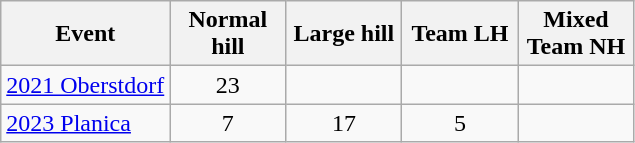<table class="wikitable" style="text-align: center;">
<tr ">
<th>Event</th>
<th style="width:70px;">Normal hill</th>
<th style="width:70px;">Large hill</th>
<th style="width:70px;">Team LH</th>
<th style="width:70px;">Mixed Team NH</th>
</tr>
<tr>
<td align=left> <a href='#'>2021 Oberstdorf</a></td>
<td>23</td>
<td></td>
<td></td>
<td></td>
</tr>
<tr>
<td align=left> <a href='#'>2023 Planica</a></td>
<td>7</td>
<td>17</td>
<td>5</td>
<td></td>
</tr>
</table>
